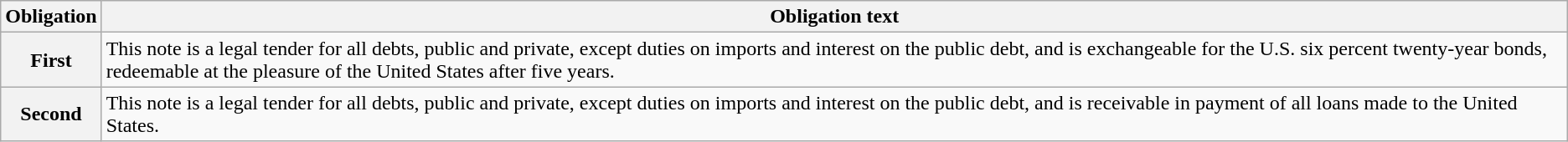<table class="wikitable">
<tr>
<th scope="col">Obligation</th>
<th scope="col">Obligation text</th>
</tr>
<tr>
<th scope="row">First</th>
<td>This note is a legal tender for all debts, public and private, except duties on imports and interest on the public debt, and is exchangeable for the U.S. six percent twenty-year bonds, redeemable at the pleasure of the United States after five years.</td>
</tr>
<tr>
<th scope="row">Second</th>
<td>This note is a legal tender for all debts, public and private, except duties on imports and interest on the public debt, and is receivable in payment of all loans made to the United States.</td>
</tr>
</table>
